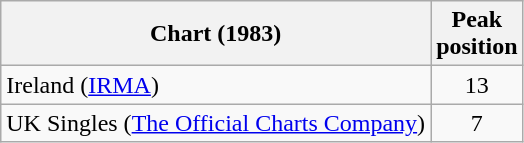<table class="wikitable sortable">
<tr>
<th>Chart (1983)</th>
<th>Peak<br>position</th>
</tr>
<tr>
<td>Ireland (<a href='#'>IRMA</a>)</td>
<td style="text-align:center;">13</td>
</tr>
<tr>
<td>UK Singles (<a href='#'>The Official Charts Company</a>)</td>
<td style="text-align:center;">7</td>
</tr>
</table>
